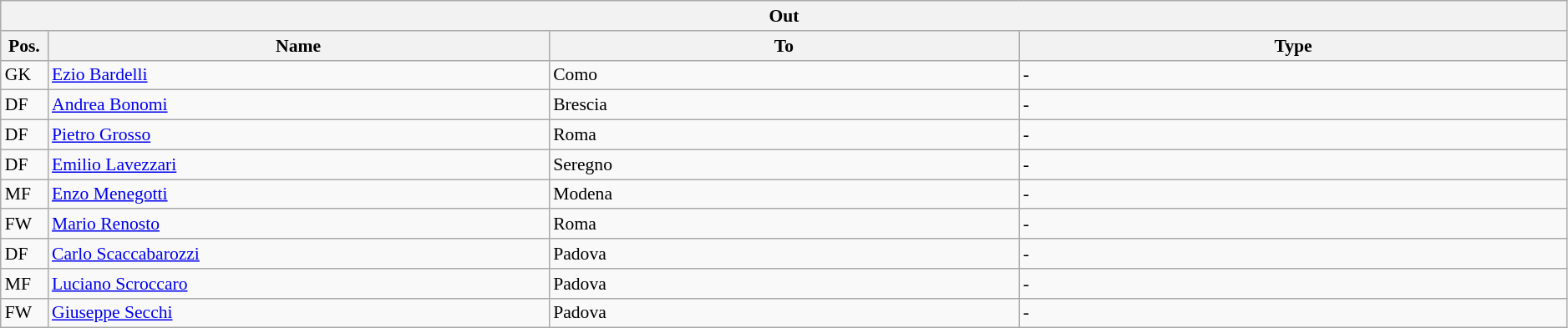<table class="wikitable" style="font-size:90%;width:99%;">
<tr>
<th colspan="4">Out</th>
</tr>
<tr>
<th width=3%>Pos.</th>
<th width=32%>Name</th>
<th width=30%>To</th>
<th width=35%>Type</th>
</tr>
<tr>
<td>GK</td>
<td><a href='#'>Ezio Bardelli</a></td>
<td>Como</td>
<td>-</td>
</tr>
<tr>
<td>DF</td>
<td><a href='#'>Andrea Bonomi</a></td>
<td>Brescia</td>
<td>-</td>
</tr>
<tr>
<td>DF</td>
<td><a href='#'>Pietro Grosso</a></td>
<td>Roma</td>
<td>-</td>
</tr>
<tr>
<td>DF</td>
<td><a href='#'>Emilio Lavezzari</a></td>
<td>Seregno</td>
<td>-</td>
</tr>
<tr>
<td>MF</td>
<td><a href='#'>Enzo Menegotti</a></td>
<td>Modena</td>
<td>-</td>
</tr>
<tr>
<td>FW</td>
<td><a href='#'>Mario Renosto</a></td>
<td>Roma</td>
<td>-</td>
</tr>
<tr>
<td>DF</td>
<td><a href='#'>Carlo Scaccabarozzi</a></td>
<td>Padova</td>
<td>-</td>
</tr>
<tr>
<td>MF</td>
<td><a href='#'>Luciano Scroccaro</a></td>
<td>Padova</td>
<td>-</td>
</tr>
<tr>
<td>FW</td>
<td><a href='#'>Giuseppe Secchi</a></td>
<td>Padova</td>
<td>-</td>
</tr>
</table>
